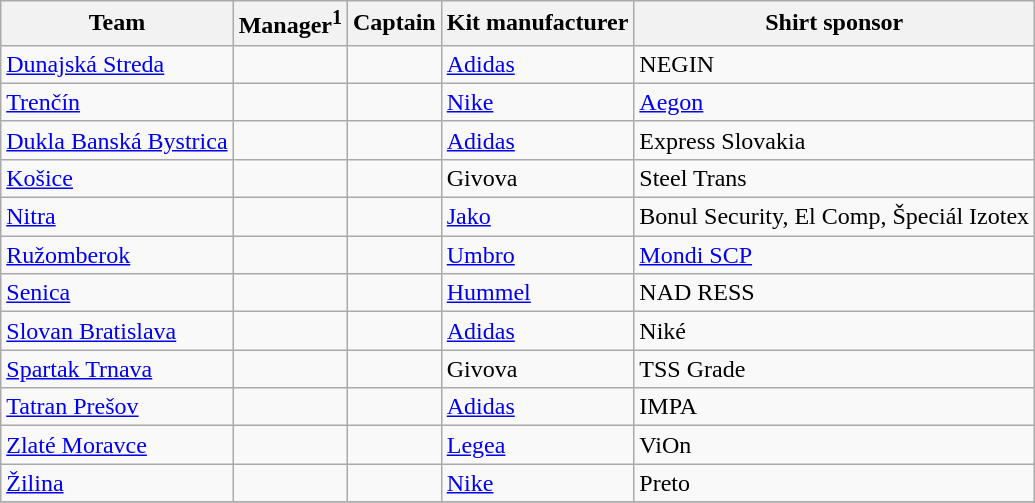<table class="wikitable sortable" style="text-align: left;">
<tr>
<th>Team</th>
<th>Manager<sup>1</sup></th>
<th>Captain</th>
<th>Kit manufacturer</th>
<th>Shirt sponsor</th>
</tr>
<tr>
<td><a href='#'>Dunajská Streda</a></td>
<td> </td>
<td> </td>
<td><a href='#'>Adidas</a></td>
<td>NEGIN</td>
</tr>
<tr>
<td><a href='#'>Trenčín</a></td>
<td> </td>
<td> </td>
<td><a href='#'>Nike</a></td>
<td><a href='#'>Aegon</a></td>
</tr>
<tr>
<td><a href='#'>Dukla Banská Bystrica</a></td>
<td> </td>
<td> </td>
<td><a href='#'>Adidas</a></td>
<td>Express Slovakia</td>
</tr>
<tr>
<td><a href='#'>Košice</a></td>
<td> </td>
<td> </td>
<td>Givova</td>
<td>Steel Trans</td>
</tr>
<tr>
<td><a href='#'>Nitra</a></td>
<td> </td>
<td> </td>
<td><a href='#'>Jako</a></td>
<td>Bonul Security, El Comp, Špeciál Izotex</td>
</tr>
<tr>
<td><a href='#'>Ružomberok</a></td>
<td> </td>
<td> </td>
<td><a href='#'>Umbro</a></td>
<td><a href='#'>Mondi SCP</a></td>
</tr>
<tr>
<td><a href='#'>Senica</a></td>
<td> </td>
<td> </td>
<td><a href='#'>Hummel</a></td>
<td>NAD RESS</td>
</tr>
<tr>
<td><a href='#'>Slovan Bratislava</a></td>
<td> </td>
<td> </td>
<td><a href='#'>Adidas</a></td>
<td>Niké</td>
</tr>
<tr>
<td><a href='#'>Spartak Trnava</a></td>
<td> </td>
<td> </td>
<td>Givova</td>
<td>TSS Grade</td>
</tr>
<tr>
<td><a href='#'>Tatran Prešov</a></td>
<td> </td>
<td> </td>
<td><a href='#'>Adidas</a></td>
<td>IMPA</td>
</tr>
<tr>
<td><a href='#'>Zlaté Moravce</a></td>
<td> </td>
<td> </td>
<td><a href='#'>Legea</a></td>
<td>ViOn</td>
</tr>
<tr>
<td><a href='#'>Žilina</a></td>
<td> </td>
<td> </td>
<td><a href='#'>Nike</a></td>
<td>Preto</td>
</tr>
<tr>
</tr>
</table>
